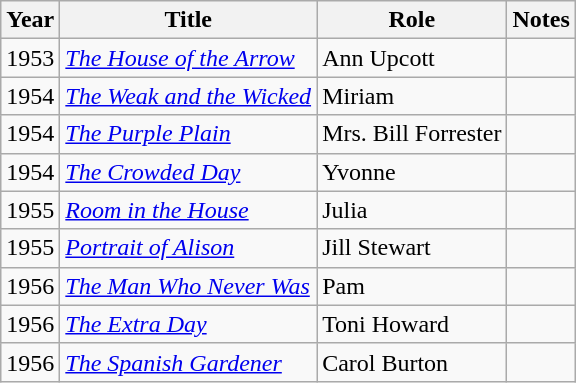<table class="wikitable">
<tr>
<th>Year</th>
<th>Title</th>
<th>Role</th>
<th>Notes</th>
</tr>
<tr>
<td>1953</td>
<td><em><a href='#'>The House of the Arrow</a></em></td>
<td>Ann Upcott</td>
<td></td>
</tr>
<tr>
<td>1954</td>
<td><em><a href='#'>The Weak and the Wicked</a></em></td>
<td>Miriam</td>
<td></td>
</tr>
<tr>
<td>1954</td>
<td><em><a href='#'>The Purple Plain</a></em></td>
<td>Mrs. Bill Forrester</td>
<td></td>
</tr>
<tr>
<td>1954</td>
<td><em><a href='#'>The Crowded Day</a></em></td>
<td>Yvonne</td>
<td></td>
</tr>
<tr>
<td>1955</td>
<td><em><a href='#'>Room in the House</a></em></td>
<td>Julia</td>
<td></td>
</tr>
<tr>
<td>1955</td>
<td><em><a href='#'>Portrait of Alison</a></em></td>
<td>Jill Stewart</td>
<td></td>
</tr>
<tr>
<td>1956</td>
<td><em><a href='#'>The Man Who Never Was</a></em></td>
<td>Pam</td>
<td></td>
</tr>
<tr>
<td>1956</td>
<td><em><a href='#'>The Extra Day</a></em></td>
<td>Toni Howard</td>
<td></td>
</tr>
<tr>
<td>1956</td>
<td><em><a href='#'>The Spanish Gardener</a></em></td>
<td>Carol Burton</td>
<td></td>
</tr>
</table>
